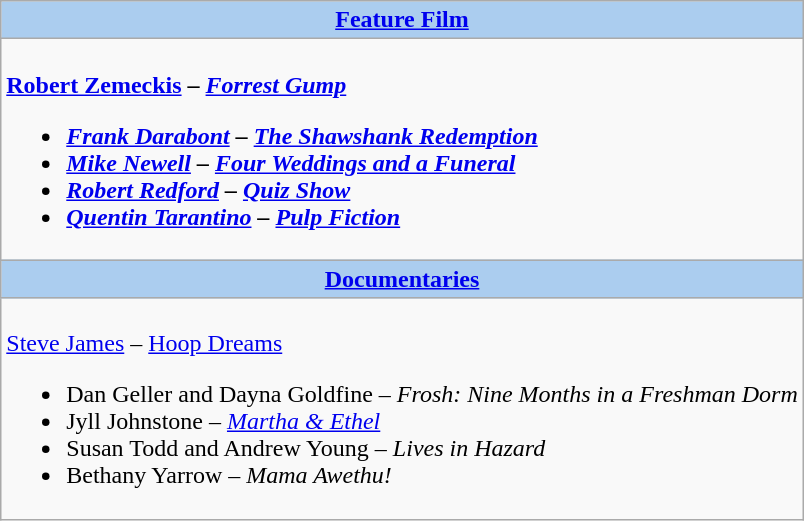<table class=wikitable style="width="100%">
<tr>
<th colspan="2" style="background:#abcdef;"><a href='#'>Feature Film</a></th>
</tr>
<tr>
<td colspan="2" style="vertical-align:top;"><br><strong><a href='#'>Robert Zemeckis</a> – <em><a href='#'>Forrest Gump</a><strong><em><ul><li><a href='#'>Frank Darabont</a> – </em><a href='#'>The Shawshank Redemption</a><em></li><li><a href='#'>Mike Newell</a> – </em><a href='#'>Four Weddings and a Funeral</a><em></li><li><a href='#'>Robert Redford</a> – </em><a href='#'>Quiz Show</a><em></li><li><a href='#'>Quentin Tarantino</a> – </em><a href='#'>Pulp Fiction</a><em></li></ul></td>
</tr>
<tr>
<th colspan="2" style="background:#abcdef;"><a href='#'>Documentaries</a></th>
</tr>
<tr>
<td colspan="2" style="vertical-align:top;"><br></strong><a href='#'>Steve James</a> – </em><a href='#'>Hoop Dreams</a></em></strong><ul><li>Dan Geller and Dayna Goldfine – <em>Frosh: Nine Months in a Freshman Dorm</em></li><li>Jyll Johnstone – <em><a href='#'>Martha & Ethel</a></em></li><li>Susan Todd and Andrew Young – <em>Lives in Hazard</em></li><li>Bethany Yarrow – <em>Mama Awethu!</em></li></ul></td>
</tr>
</table>
